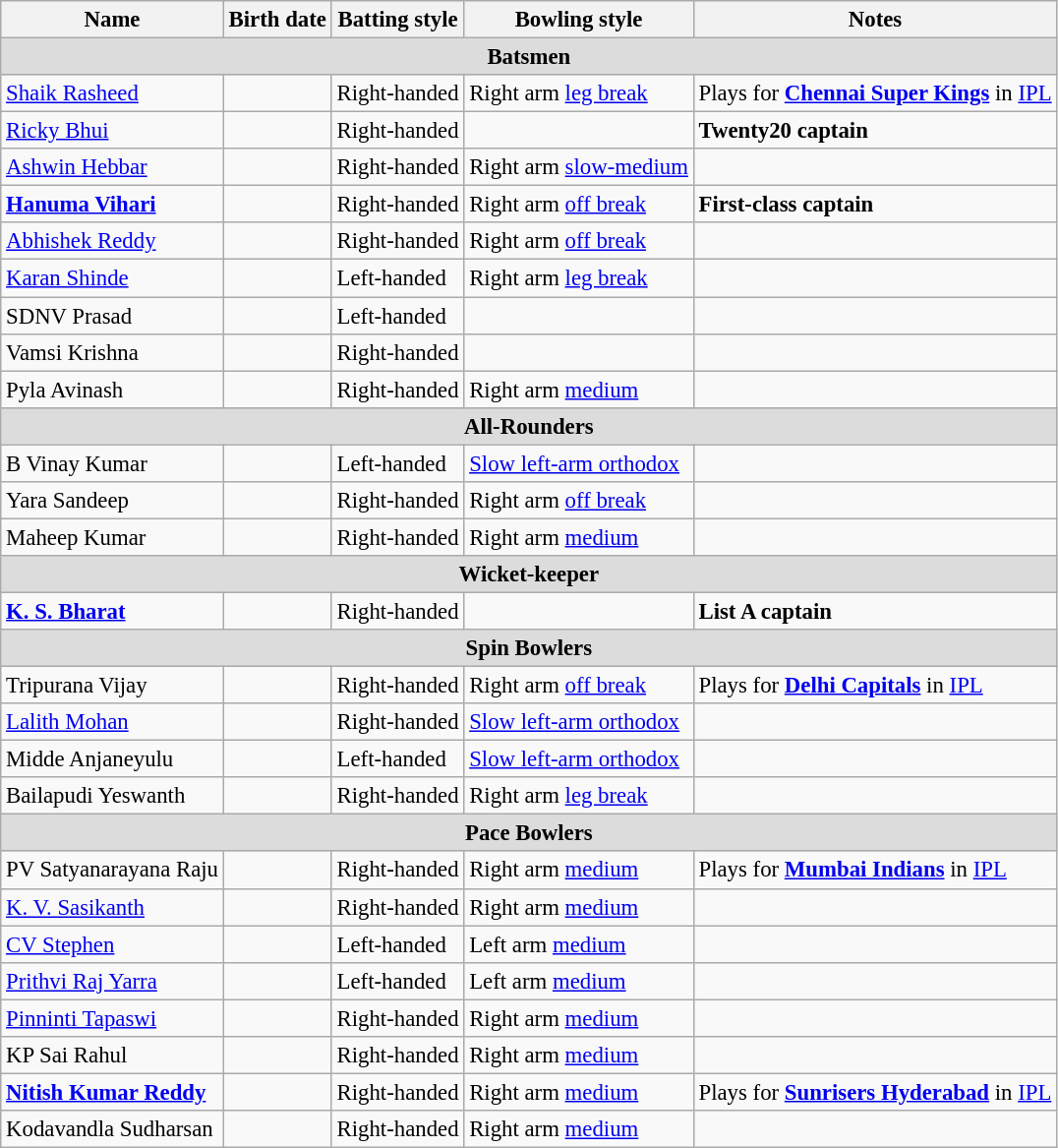<table class="wikitable" style="font-size:95%">
<tr>
<th text-align:center;">Name</th>
<th text-align:center;">Birth date</th>
<th text-align:center;">Batting style</th>
<th text-align:center;">Bowling style</th>
<th text-align:center;">Notes</th>
</tr>
<tr>
<th colspan="5" style="background: #DCDCDC" align="center">Batsmen</th>
</tr>
<tr>
<td><a href='#'>Shaik Rasheed</a></td>
<td></td>
<td>Right-handed</td>
<td>Right arm <a href='#'>leg break</a></td>
<td>Plays for <strong><a href='#'>Chennai Super Kings</a></strong> in <a href='#'>IPL</a></td>
</tr>
<tr>
<td><a href='#'>Ricky Bhui</a></td>
<td></td>
<td>Right-handed</td>
<td></td>
<td><strong>Twenty20 captain</strong></td>
</tr>
<tr>
<td><a href='#'>Ashwin Hebbar</a></td>
<td></td>
<td>Right-handed</td>
<td>Right arm <a href='#'>slow-medium</a></td>
<td></td>
</tr>
<tr>
<td><strong><a href='#'>Hanuma Vihari</a></strong></td>
<td></td>
<td>Right-handed</td>
<td>Right arm <a href='#'>off break</a></td>
<td><strong>First-class captain</strong></td>
</tr>
<tr>
<td><a href='#'>Abhishek Reddy</a></td>
<td></td>
<td>Right-handed</td>
<td>Right arm <a href='#'>off break</a></td>
<td></td>
</tr>
<tr>
<td><a href='#'>Karan Shinde</a></td>
<td></td>
<td>Left-handed</td>
<td>Right arm <a href='#'>leg break</a></td>
<td></td>
</tr>
<tr>
<td>SDNV Prasad</td>
<td></td>
<td>Left-handed</td>
<td></td>
<td></td>
</tr>
<tr>
<td>Vamsi Krishna</td>
<td></td>
<td>Right-handed</td>
<td></td>
<td></td>
</tr>
<tr>
<td>Pyla Avinash</td>
<td></td>
<td>Right-handed</td>
<td>Right arm <a href='#'>medium</a></td>
<td></td>
</tr>
<tr>
<th colspan="5" style="background: #DCDCDC" align="center">All-Rounders</th>
</tr>
<tr>
<td>B Vinay Kumar</td>
<td></td>
<td>Left-handed</td>
<td><a href='#'>Slow left-arm orthodox</a></td>
<td></td>
</tr>
<tr>
<td>Yara Sandeep</td>
<td></td>
<td>Right-handed</td>
<td>Right arm <a href='#'>off break</a></td>
<td></td>
</tr>
<tr>
<td>Maheep Kumar</td>
<td></td>
<td>Right-handed</td>
<td>Right arm <a href='#'>medium</a></td>
<td></td>
</tr>
<tr>
<th colspan="5" style="background: #DCDCDC" align="center">Wicket-keeper</th>
</tr>
<tr>
<td><strong><a href='#'>K. S. Bharat</a></strong></td>
<td></td>
<td>Right-handed</td>
<td></td>
<td><strong>List A captain</strong></td>
</tr>
<tr>
<th colspan="5" style="background: #DCDCDC" align="center">Spin Bowlers</th>
</tr>
<tr>
<td>Tripurana Vijay</td>
<td></td>
<td>Right-handed</td>
<td>Right arm <a href='#'>off break</a></td>
<td>Plays for <strong><a href='#'>Delhi Capitals</a></strong> in <a href='#'>IPL</a></td>
</tr>
<tr>
<td><a href='#'>Lalith Mohan</a></td>
<td></td>
<td>Right-handed</td>
<td><a href='#'>Slow left-arm orthodox</a></td>
<td></td>
</tr>
<tr>
<td>Midde Anjaneyulu</td>
<td></td>
<td>Left-handed</td>
<td><a href='#'>Slow left-arm orthodox</a></td>
<td></td>
</tr>
<tr>
<td>Bailapudi Yeswanth</td>
<td></td>
<td>Right-handed</td>
<td>Right arm <a href='#'>leg break</a></td>
<td></td>
</tr>
<tr>
<th colspan="5" style="background: #DCDCDC" align="center">Pace Bowlers</th>
</tr>
<tr>
<td>PV Satyanarayana Raju</td>
<td></td>
<td>Right-handed</td>
<td>Right arm <a href='#'>medium</a></td>
<td>Plays for <strong><a href='#'>Mumbai Indians</a></strong> in <a href='#'>IPL</a></td>
</tr>
<tr>
<td><a href='#'>K. V. Sasikanth</a></td>
<td></td>
<td>Right-handed</td>
<td>Right arm <a href='#'>medium</a></td>
<td></td>
</tr>
<tr>
<td><a href='#'>CV Stephen</a></td>
<td></td>
<td>Left-handed</td>
<td>Left arm <a href='#'>medium</a></td>
<td></td>
</tr>
<tr>
<td><a href='#'>Prithvi Raj Yarra</a></td>
<td></td>
<td>Left-handed</td>
<td>Left arm <a href='#'>medium</a></td>
<td></td>
</tr>
<tr>
<td><a href='#'>Pinninti Tapaswi</a></td>
<td></td>
<td>Right-handed</td>
<td>Right arm <a href='#'>medium</a></td>
<td></td>
</tr>
<tr>
<td>KP Sai Rahul</td>
<td></td>
<td>Right-handed</td>
<td>Right arm <a href='#'>medium</a></td>
<td></td>
</tr>
<tr>
<td><strong><a href='#'>Nitish Kumar Reddy</a></strong></td>
<td></td>
<td>Right-handed</td>
<td>Right arm <a href='#'>medium</a></td>
<td>Plays for <strong><a href='#'>Sunrisers Hyderabad</a></strong> in <a href='#'>IPL</a></td>
</tr>
<tr>
<td>Kodavandla Sudharsan</td>
<td></td>
<td>Right-handed</td>
<td>Right arm <a href='#'>medium</a></td>
<td></td>
</tr>
</table>
